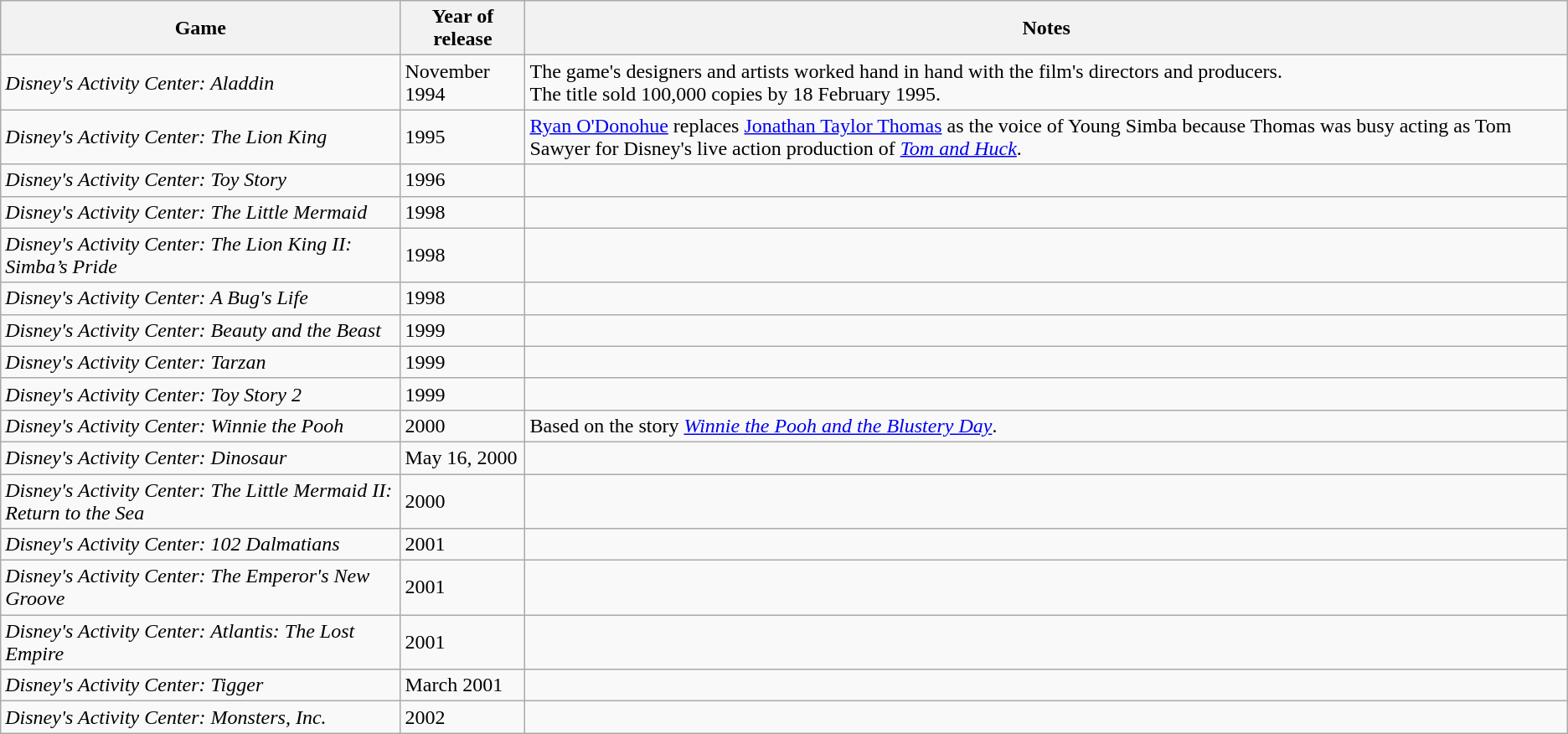<table class="wikitable">
<tr>
<th>Game</th>
<th>Year of release</th>
<th>Notes</th>
</tr>
<tr>
<td><em>Disney's Activity Center: Aladdin</em></td>
<td>November 1994</td>
<td>The game's designers and artists worked hand in hand with the film's directors and producers.<br>The title sold 100,000 copies by 18 February 1995.</td>
</tr>
<tr>
<td><em>Disney's Activity Center: The Lion King</em></td>
<td>1995</td>
<td><a href='#'>Ryan O'Donohue</a> replaces <a href='#'>Jonathan Taylor Thomas</a> as the voice of Young Simba because Thomas was busy acting as Tom Sawyer for Disney's live action production of <em><a href='#'>Tom and Huck</a></em>.</td>
</tr>
<tr>
<td><em>Disney's Activity Center: Toy Story</em></td>
<td>1996</td>
<td></td>
</tr>
<tr>
<td><em>Disney's Activity Center: The Little Mermaid</em></td>
<td>1998</td>
<td></td>
</tr>
<tr>
<td><em>Disney's Activity Center: The Lion King II: Simba’s Pride</em></td>
<td>1998</td>
<td></td>
</tr>
<tr>
<td><em>Disney's Activity Center: A Bug's Life</em></td>
<td>1998</td>
<td></td>
</tr>
<tr>
<td><em>Disney's Activity Center: Beauty and the Beast</em></td>
<td>1999</td>
<td></td>
</tr>
<tr>
<td><em>Disney's Activity Center: Tarzan</em></td>
<td>1999</td>
<td></td>
</tr>
<tr>
<td><em>Disney's Activity Center: Toy Story 2</em></td>
<td>1999</td>
<td></td>
</tr>
<tr>
<td><em>Disney's Activity Center: Winnie the Pooh</em></td>
<td>2000</td>
<td>Based on the story <em><a href='#'>Winnie the Pooh and the Blustery Day</a></em>.</td>
</tr>
<tr>
<td><em>Disney's Activity Center: Dinosaur</em></td>
<td>May 16, 2000</td>
<td></td>
</tr>
<tr>
<td><em>Disney's Activity Center: The Little Mermaid II: Return to the Sea</em></td>
<td>2000</td>
<td></td>
</tr>
<tr>
<td><em>Disney's Activity Center: 102 Dalmatians</em></td>
<td>2001</td>
<td></td>
</tr>
<tr>
<td><em>Disney's Activity Center: The Emperor's New Groove</em></td>
<td>2001</td>
<td></td>
</tr>
<tr>
<td><em>Disney's Activity Center: Atlantis: The Lost Empire</em></td>
<td>2001</td>
<td></td>
</tr>
<tr>
<td><em>Disney's Activity Center: Tigger</em></td>
<td>March 2001</td>
<td></td>
</tr>
<tr>
<td><em>Disney's Activity Center: Monsters, Inc.</em></td>
<td>2002</td>
<td></td>
</tr>
</table>
